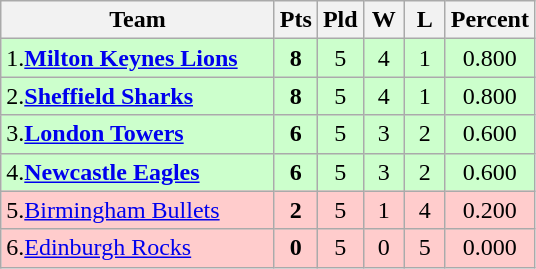<table class="wikitable" style="text-align: center;">
<tr>
<th width="175">Team</th>
<th width="20" abbr="Points">Pts</th>
<th width="20" abbr="Played">Pld</th>
<th width="20" abbr="Won">W</th>
<th width="20" abbr="Lost">L</th>
<th width="20" abbr="Percentage">Percent</th>
</tr>
<tr style="background: #ccffcc;">
<td style="text-align:left;">1.<strong><a href='#'>Milton Keynes Lions</a></strong></td>
<td><strong>8</strong></td>
<td>5</td>
<td>4</td>
<td>1</td>
<td>0.800</td>
</tr>
<tr style="background: #CCffcc;">
<td style="text-align:left;">2.<strong><a href='#'>Sheffield Sharks</a></strong></td>
<td><strong>8</strong></td>
<td>5</td>
<td>4</td>
<td>1</td>
<td>0.800</td>
</tr>
<tr style="background: #CCffcc;">
<td style="text-align:left;">3.<strong><a href='#'>London Towers</a></strong></td>
<td><strong>6</strong></td>
<td>5</td>
<td>3</td>
<td>2</td>
<td>0.600</td>
</tr>
<tr style="background: #ccffcc;">
<td style="text-align:left;">4.<strong><a href='#'>Newcastle Eagles</a></strong></td>
<td><strong>6</strong></td>
<td>5</td>
<td>3</td>
<td>2</td>
<td>0.600</td>
</tr>
<tr style="background: #ffcccc;">
<td style="text-align:left;">5.<a href='#'>Birmingham Bullets</a></td>
<td><strong>2</strong></td>
<td>5</td>
<td>1</td>
<td>4</td>
<td>0.200</td>
</tr>
<tr style="background: #ffcccc;">
<td style="text-align:left;">6.<a href='#'>Edinburgh Rocks</a></td>
<td><strong>0</strong></td>
<td>5</td>
<td>0</td>
<td>5</td>
<td>0.000</td>
</tr>
</table>
